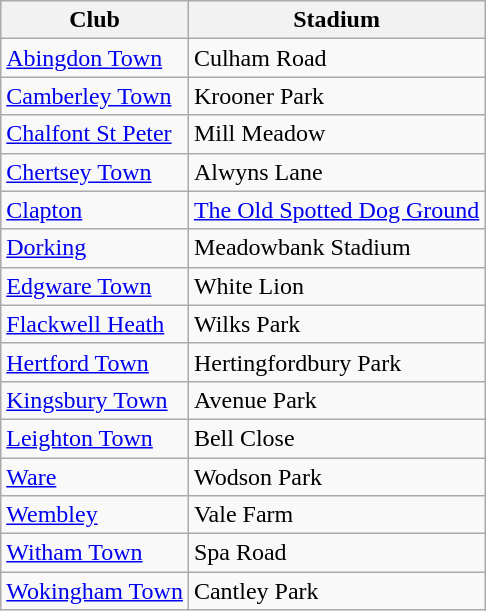<table class="wikitable sortable">
<tr>
<th>Club</th>
<th>Stadium</th>
</tr>
<tr>
<td><a href='#'>Abingdon Town</a></td>
<td>Culham Road</td>
</tr>
<tr>
<td><a href='#'>Camberley Town</a></td>
<td>Krooner Park</td>
</tr>
<tr>
<td><a href='#'>Chalfont St Peter</a></td>
<td>Mill Meadow</td>
</tr>
<tr>
<td><a href='#'>Chertsey Town</a></td>
<td>Alwyns Lane</td>
</tr>
<tr>
<td><a href='#'>Clapton</a></td>
<td><a href='#'>The Old Spotted Dog Ground</a></td>
</tr>
<tr>
<td><a href='#'>Dorking</a></td>
<td>Meadowbank Stadium</td>
</tr>
<tr>
<td><a href='#'>Edgware Town</a></td>
<td>White Lion</td>
</tr>
<tr>
<td><a href='#'>Flackwell Heath</a></td>
<td>Wilks Park</td>
</tr>
<tr>
<td><a href='#'>Hertford Town</a></td>
<td>Hertingfordbury Park</td>
</tr>
<tr>
<td><a href='#'>Kingsbury Town</a></td>
<td>Avenue Park</td>
</tr>
<tr>
<td><a href='#'>Leighton Town</a></td>
<td>Bell Close</td>
</tr>
<tr>
<td><a href='#'>Ware</a></td>
<td>Wodson Park</td>
</tr>
<tr>
<td><a href='#'>Wembley</a></td>
<td>Vale Farm</td>
</tr>
<tr>
<td><a href='#'>Witham Town</a></td>
<td>Spa Road</td>
</tr>
<tr>
<td><a href='#'>Wokingham Town</a></td>
<td>Cantley Park</td>
</tr>
</table>
